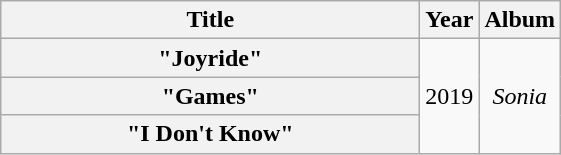<table class="wikitable plainrowheaders" style="text-align:center;">
<tr>
<th scope="col" style="width:17em;">Title</th>
<th scope="col">Year</th>
<th scope="col">Album</th>
</tr>
<tr>
<th scope="row">"Joyride"</th>
<td rowspan="3">2019</td>
<td rowspan="3"><em>Sonia</em></td>
</tr>
<tr>
<th scope="row">"Games"</th>
</tr>
<tr>
<th scope="row">"I Don't Know"</th>
</tr>
</table>
